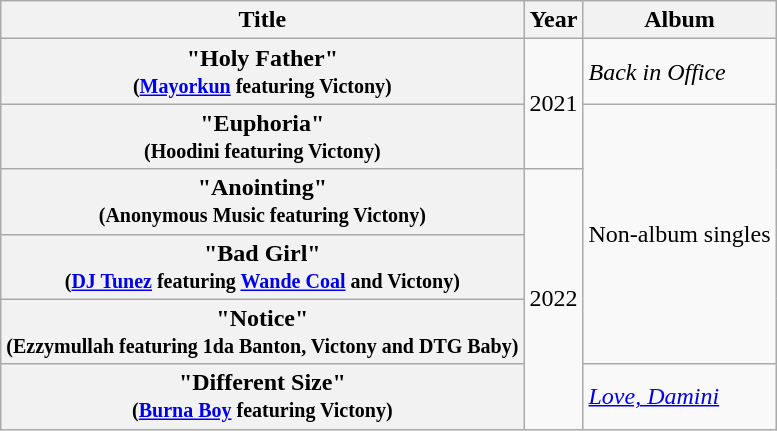<table class="wikitable plainrowheaders">
<tr>
<th>Title</th>
<th>Year</th>
<th>Album</th>
</tr>
<tr>
<th scope="row">"Holy Father"<br><small>(<a href='#'>Mayorkun</a> featuring Victony)</small></th>
<td rowspan="2">2021</td>
<td><em>Back in Office</em></td>
</tr>
<tr>
<th scope="row">"Euphoria"<br><small>(Hoodini featuring Victony)</small></th>
<td rowspan="4">Non-album singles</td>
</tr>
<tr>
<th scope="row">"Anointing"<br><small>(Anonymous Music featuring Victony)</small></th>
<td rowspan="4">2022</td>
</tr>
<tr>
<th scope="row">"Bad Girl"<br><small>(<a href='#'>DJ Tunez</a> featuring <a href='#'>Wande Coal</a> and Victony)</small></th>
</tr>
<tr>
<th scope="row">"Notice"<br><small>(Ezzymullah featuring 1da Banton, Victony and DTG Baby)</small></th>
</tr>
<tr>
<th scope="row">"Different Size"<br><small>(<a href='#'>Burna Boy</a> featuring Victony)</small></th>
<td><em><a href='#'>Love, Damini</a></em></td>
</tr>
</table>
